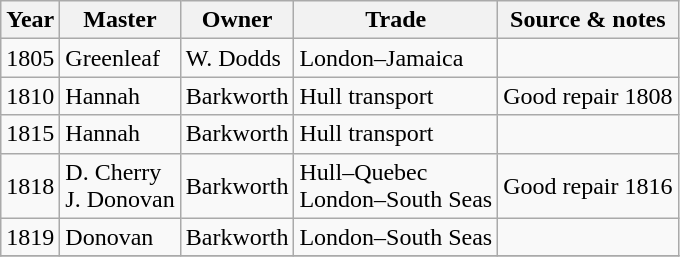<table class="sortable wikitable">
<tr>
<th>Year</th>
<th>Master</th>
<th>Owner</th>
<th>Trade</th>
<th>Source & notes</th>
</tr>
<tr>
<td>1805</td>
<td>Greenleaf</td>
<td>W. Dodds</td>
<td>London–Jamaica</td>
<td></td>
</tr>
<tr>
<td>1810</td>
<td>Hannah</td>
<td>Barkworth</td>
<td>Hull transport</td>
<td>Good repair 1808</td>
</tr>
<tr>
<td>1815</td>
<td>Hannah</td>
<td>Barkworth</td>
<td>Hull transport</td>
<td></td>
</tr>
<tr>
<td>1818</td>
<td>D. Cherry<br>J. Donovan</td>
<td>Barkworth</td>
<td>Hull–Quebec<br>London–South Seas</td>
<td>Good repair 1816</td>
</tr>
<tr>
<td>1819</td>
<td>Donovan</td>
<td>Barkworth</td>
<td>London–South Seas</td>
<td></td>
</tr>
<tr>
</tr>
</table>
